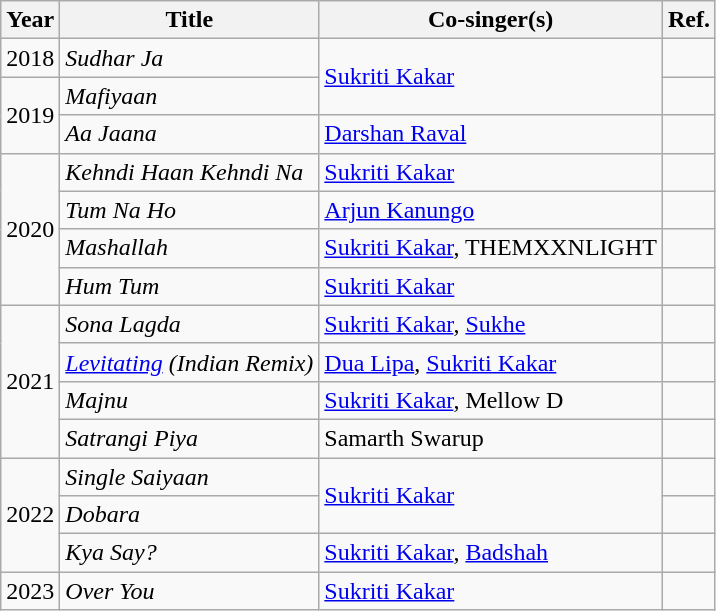<table class='wikitable'>
<tr>
<th>Year</th>
<th>Title</th>
<th>Co-singer(s)</th>
<th>Ref.</th>
</tr>
<tr>
<td>2018</td>
<td><em>Sudhar Ja</em></td>
<td rowspan="2"><a href='#'>Sukriti Kakar</a></td>
<td></td>
</tr>
<tr>
<td rowspan="2">2019</td>
<td><em>Mafiyaan</em></td>
<td></td>
</tr>
<tr>
<td><em>Aa Jaana</em></td>
<td><a href='#'>Darshan Raval</a></td>
<td></td>
</tr>
<tr>
<td rowspan="4">2020</td>
<td><em>Kehndi Haan Kehndi Na</em></td>
<td><a href='#'>Sukriti Kakar</a></td>
<td></td>
</tr>
<tr>
<td><em>Tum Na Ho</em></td>
<td><a href='#'>Arjun Kanungo</a></td>
<td></td>
</tr>
<tr>
<td><em>Mashallah</em></td>
<td><a href='#'>Sukriti Kakar</a>, THEMXXNLIGHT</td>
<td></td>
</tr>
<tr>
<td><em>Hum Tum</em></td>
<td><a href='#'>Sukriti Kakar</a></td>
<td></td>
</tr>
<tr>
<td rowspan="4">2021</td>
<td><em>Sona Lagda</em></td>
<td><a href='#'>Sukriti Kakar</a>, <a href='#'>Sukhe</a></td>
<td></td>
</tr>
<tr>
<td><em><a href='#'>Levitating</a> (Indian Remix)</em></td>
<td><a href='#'>Dua Lipa</a>, <a href='#'>Sukriti Kakar</a></td>
<td></td>
</tr>
<tr>
<td><em>Majnu</em></td>
<td><a href='#'>Sukriti Kakar</a>, Mellow D</td>
<td></td>
</tr>
<tr>
<td><em>Satrangi Piya</em></td>
<td>Samarth Swarup</td>
<td></td>
</tr>
<tr>
<td rowspan="3">2022</td>
<td><em>Single Saiyaan</em></td>
<td rowspan="2"><a href='#'>Sukriti Kakar</a></td>
<td></td>
</tr>
<tr>
<td><em>Dobara</em></td>
<td></td>
</tr>
<tr>
<td><em>Kya Say?</em></td>
<td><a href='#'>Sukriti Kakar</a>, <a href='#'>Badshah</a></td>
<td></td>
</tr>
<tr>
<td>2023</td>
<td><em>Over You</em></td>
<td><a href='#'>Sukriti Kakar</a></td>
<td></td>
</tr>
</table>
